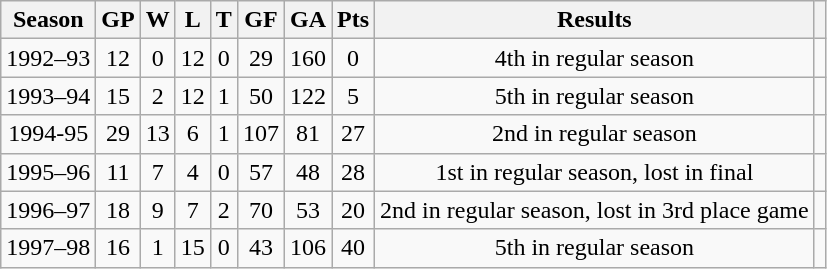<table class="wikitable">
<tr>
<th>Season</th>
<th>GP</th>
<th>W</th>
<th>L</th>
<th>T</th>
<th>GF</th>
<th>GA</th>
<th>Pts</th>
<th>Results</th>
<th></th>
</tr>
<tr align="center">
<td>1992–93</td>
<td>12</td>
<td>0</td>
<td>12</td>
<td>0</td>
<td>29</td>
<td>160</td>
<td>0</td>
<td>4th in regular season</td>
<td></td>
</tr>
<tr align="center">
<td>1993–94</td>
<td>15</td>
<td>2</td>
<td>12</td>
<td>1</td>
<td>50</td>
<td>122</td>
<td>5</td>
<td>5th in regular season</td>
<td></td>
</tr>
<tr align="center">
<td>1994-95</td>
<td>29</td>
<td>13</td>
<td>6</td>
<td>1</td>
<td>107</td>
<td>81</td>
<td>27</td>
<td>2nd in regular season</td>
<td></td>
</tr>
<tr align="center">
<td>1995–96</td>
<td>11</td>
<td>7</td>
<td>4</td>
<td>0</td>
<td>57</td>
<td>48</td>
<td>28</td>
<td>1st in regular season, lost in final</td>
<td></td>
</tr>
<tr align="center">
<td>1996–97</td>
<td>18</td>
<td>9</td>
<td>7</td>
<td>2</td>
<td>70</td>
<td>53</td>
<td>20</td>
<td>2nd in regular season, lost in 3rd place game</td>
<td></td>
</tr>
<tr align="center">
<td>1997–98</td>
<td>16</td>
<td>1</td>
<td>15</td>
<td>0</td>
<td>43</td>
<td>106</td>
<td>40</td>
<td>5th in regular season</td>
<td></td>
</tr>
</table>
